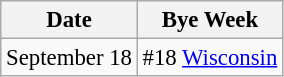<table class="wikitable" style="font-size:95%;">
<tr>
<th>Date</th>
<th>Bye Week</th>
</tr>
<tr>
<td>September 18</td>
<td>#18 <a href='#'>Wisconsin</a></td>
</tr>
</table>
